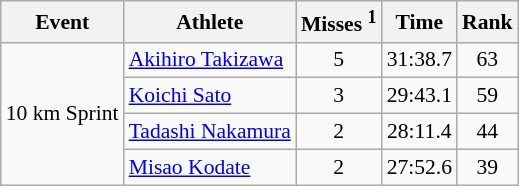<table class="wikitable" style="font-size:90%">
<tr>
<th>Event</th>
<th>Athlete</th>
<th>Misses <sup>1</sup></th>
<th>Time</th>
<th>Rank</th>
</tr>
<tr>
<td rowspan="4">10 km Sprint</td>
<td><a href='#'>Akihiro Takizawa</a></td>
<td align="center">5</td>
<td align="center">31:38.7</td>
<td align="center">63</td>
</tr>
<tr>
<td><a href='#'>Koichi Sato</a></td>
<td align="center">3</td>
<td align="center">29:43.1</td>
<td align="center">59</td>
</tr>
<tr>
<td><a href='#'>Tadashi Nakamura</a></td>
<td align="center">2</td>
<td align="center">28:11.4</td>
<td align="center">44</td>
</tr>
<tr>
<td><a href='#'>Misao Kodate</a></td>
<td align="center">2</td>
<td align="center">27:52.6</td>
<td align="center">39</td>
</tr>
</table>
